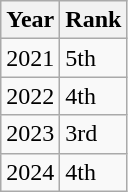<table class="wikitable">
<tr>
<th>Year</th>
<th>Rank</th>
</tr>
<tr>
<td>2021</td>
<td>5th</td>
</tr>
<tr>
<td>2022</td>
<td>4th</td>
</tr>
<tr>
<td>2023</td>
<td>3rd</td>
</tr>
<tr>
<td>2024</td>
<td>4th</td>
</tr>
</table>
